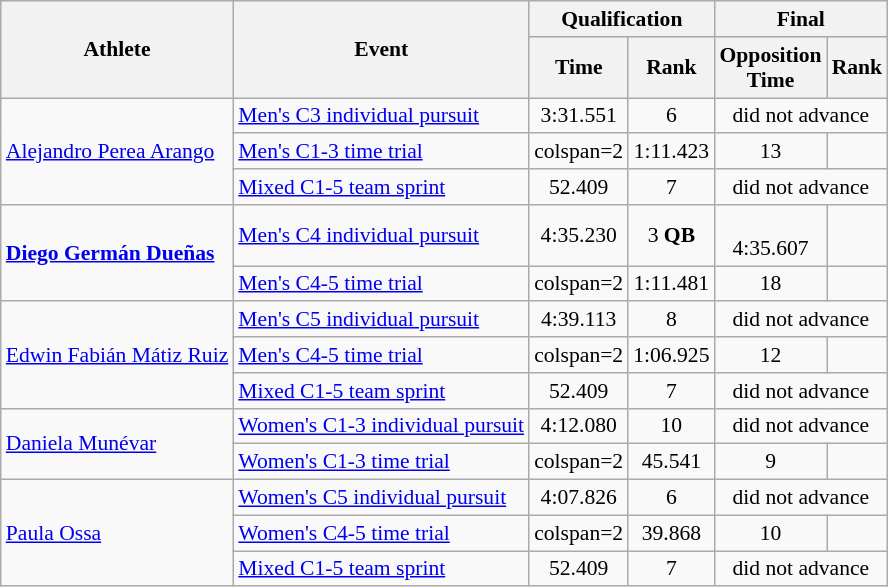<table class=wikitable style="font-size:90%">
<tr>
<th rowspan="2">Athlete</th>
<th rowspan="2">Event</th>
<th colspan="2">Qualification</th>
<th colspan="2">Final</th>
</tr>
<tr>
<th>Time</th>
<th>Rank</th>
<th>Opposition<br>Time</th>
<th>Rank</th>
</tr>
<tr align=center>
<td rowspan=3 align=left><a href='#'>Alejandro Perea Arango</a></td>
<td align=left><a href='#'>Men's C3 individual pursuit</a></td>
<td>3:31.551</td>
<td>6</td>
<td colspan=2>did not advance</td>
</tr>
<tr align=center>
<td align=left><a href='#'>Men's C1-3 time trial</a></td>
<td>colspan=2 </td>
<td>1:11.423</td>
<td>13</td>
</tr>
<tr align=center>
<td align=left><a href='#'>Mixed C1-5 team sprint</a></td>
<td>52.409</td>
<td>7</td>
<td colspan=2>did not advance</td>
</tr>
<tr align=center>
<td rowspan=2 align=left><strong><a href='#'>Diego Germán Dueñas</a></strong></td>
<td align=left><a href='#'>Men's C4 individual pursuit</a></td>
<td>4:35.230</td>
<td>3 <strong>QB</strong></td>
<td><br>4:35.607</td>
<td></td>
</tr>
<tr align=center>
<td align=left><a href='#'>Men's C4-5 time trial</a></td>
<td>colspan=2 </td>
<td>1:11.481</td>
<td>18</td>
</tr>
<tr align=center>
<td rowspan=3 align=left><a href='#'>Edwin Fabián Mátiz Ruiz</a></td>
<td align=left><a href='#'>Men's C5 individual pursuit</a></td>
<td>4:39.113</td>
<td>8</td>
<td colspan=2>did not advance</td>
</tr>
<tr align=center>
<td align=left><a href='#'>Men's C4-5 time trial</a></td>
<td>colspan=2 </td>
<td>1:06.925</td>
<td>12</td>
</tr>
<tr align=center>
<td align=left><a href='#'>Mixed C1-5 team sprint</a></td>
<td>52.409</td>
<td>7</td>
<td colspan=2>did not advance</td>
</tr>
<tr align=center>
<td rowspan=2 align=left><a href='#'>Daniela Munévar</a></td>
<td align=left><a href='#'>Women's C1-3 individual pursuit</a></td>
<td>4:12.080</td>
<td>10</td>
<td colspan=2>did not advance</td>
</tr>
<tr align=center>
<td align=left><a href='#'>Women's C1-3 time trial</a></td>
<td>colspan=2 </td>
<td>45.541</td>
<td>9</td>
</tr>
<tr align=center>
<td rowspan=3 align=left><a href='#'>Paula Ossa</a></td>
<td align=left><a href='#'>Women's C5 individual pursuit</a></td>
<td>4:07.826</td>
<td>6</td>
<td colspan=2>did not advance</td>
</tr>
<tr align=center>
<td align=left><a href='#'>Women's C4-5 time trial</a></td>
<td>colspan=2 </td>
<td>39.868</td>
<td>10</td>
</tr>
<tr align=center>
<td align=left><a href='#'>Mixed C1-5 team sprint</a></td>
<td>52.409</td>
<td>7</td>
<td colspan=2>did not advance</td>
</tr>
</table>
